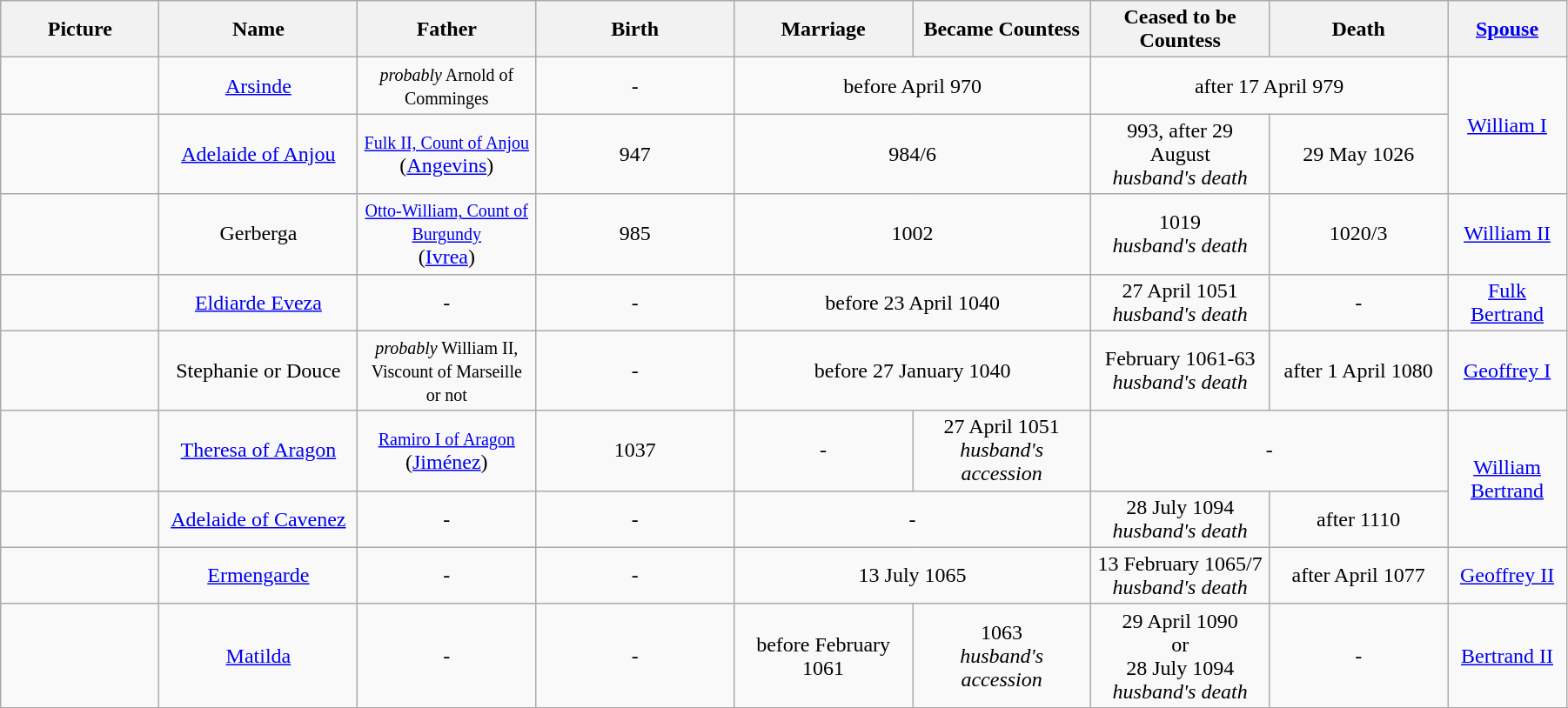<table width=95% class="wikitable">
<tr>
<th width = "8%">Picture</th>
<th width = "10%">Name</th>
<th width = "9%">Father</th>
<th width = "10%">Birth</th>
<th width = "9%">Marriage</th>
<th width = "9%">Became Countess</th>
<th width = "9%">Ceased to be Countess</th>
<th width = "9%">Death</th>
<th width = "6%"><a href='#'>Spouse</a></th>
</tr>
<tr>
<td align="center"></td>
<td align="center"><a href='#'>Arsinde</a></td>
<td align="center"><small><em>probably</em> Arnold of Comminges</small></td>
<td align="center">-</td>
<td align="center" colspan="2">before April 970</td>
<td align="center" colspan="2">after 17 April 979</td>
<td align="center" rowspan="2"><a href='#'>William I</a></td>
</tr>
<tr>
<td align="center"></td>
<td align="center"><a href='#'>Adelaide of Anjou</a></td>
<td align="center"><small><a href='#'>Fulk II, Count of Anjou</a></small><br>(<a href='#'>Angevins</a>)</td>
<td align="center">947</td>
<td align="center" colspan="2">984/6</td>
<td align="center">993, after 29 August<br><em>husband's death</em></td>
<td align="center">29 May 1026</td>
</tr>
<tr>
<td align="center"></td>
<td align="center">Gerberga</td>
<td align="center"><small><a href='#'>Otto-William, Count of Burgundy</a></small><br>(<a href='#'>Ivrea</a>)</td>
<td align="center">985</td>
<td align="center" colspan="2">1002</td>
<td align="center">1019<br><em>husband's death</em></td>
<td align="center">1020/3</td>
<td align="center"><a href='#'>William II</a></td>
</tr>
<tr>
<td align="center"></td>
<td align="center"><a href='#'>Eldiarde Eveza</a></td>
<td align="center">-</td>
<td align="center">-</td>
<td align="center" colspan="2">before 23 April 1040</td>
<td align="center">27 April 1051<br><em>husband's death</em></td>
<td align="center">-</td>
<td align="center"><a href='#'>Fulk Bertrand</a></td>
</tr>
<tr>
<td align="center"></td>
<td align="center">Stephanie or Douce</td>
<td align="center"><small><em>probably</em> William II, Viscount of Marseille or not</small></td>
<td align="center">-</td>
<td align="center" colspan="2">before 27 January 1040</td>
<td align="center">February 1061-63<br><em>husband's death</em></td>
<td align="center">after 1 April 1080</td>
<td align="center"><a href='#'>Geoffrey I</a></td>
</tr>
<tr>
<td align="center"></td>
<td align="center"><a href='#'>Theresa of Aragon</a></td>
<td align="center"><small><a href='#'>Ramiro I of Aragon</a></small><br>(<a href='#'>Jiménez</a>)</td>
<td align="center">1037</td>
<td align="center">-</td>
<td align="center">27 April 1051<br><em>husband's accession</em></td>
<td align="center" colspan="2">-</td>
<td align="center" rowspan="2"><a href='#'>William Bertrand</a></td>
</tr>
<tr>
<td align="center"></td>
<td align="center"><a href='#'>Adelaide of Cavenez</a></td>
<td align="center">-</td>
<td align="center">-</td>
<td align="center" colspan="2">-</td>
<td align="center">28 July 1094<br><em>husband's death</em></td>
<td align="center">after 1110</td>
</tr>
<tr>
<td align="center"></td>
<td align="center"><a href='#'>Ermengarde</a></td>
<td align="center">-</td>
<td align="center">-</td>
<td align="center" colspan="2">13 July 1065</td>
<td align="center">13 February 1065/7<br><em>husband's death</em></td>
<td align="center">after April 1077</td>
<td align="center"><a href='#'>Geoffrey II</a></td>
</tr>
<tr>
<td align="center"></td>
<td align="center"><a href='#'>Matilda</a></td>
<td align="center">-</td>
<td align="center">-</td>
<td align="center">before February 1061</td>
<td align="center">1063<br><em>husband's accession</em></td>
<td align="center">29 April 1090<br>or<br>28 July 1094<br><em>husband's death</em></td>
<td align="center">-</td>
<td align="center"><a href='#'>Bertrand II</a></td>
</tr>
<tr>
</tr>
</table>
